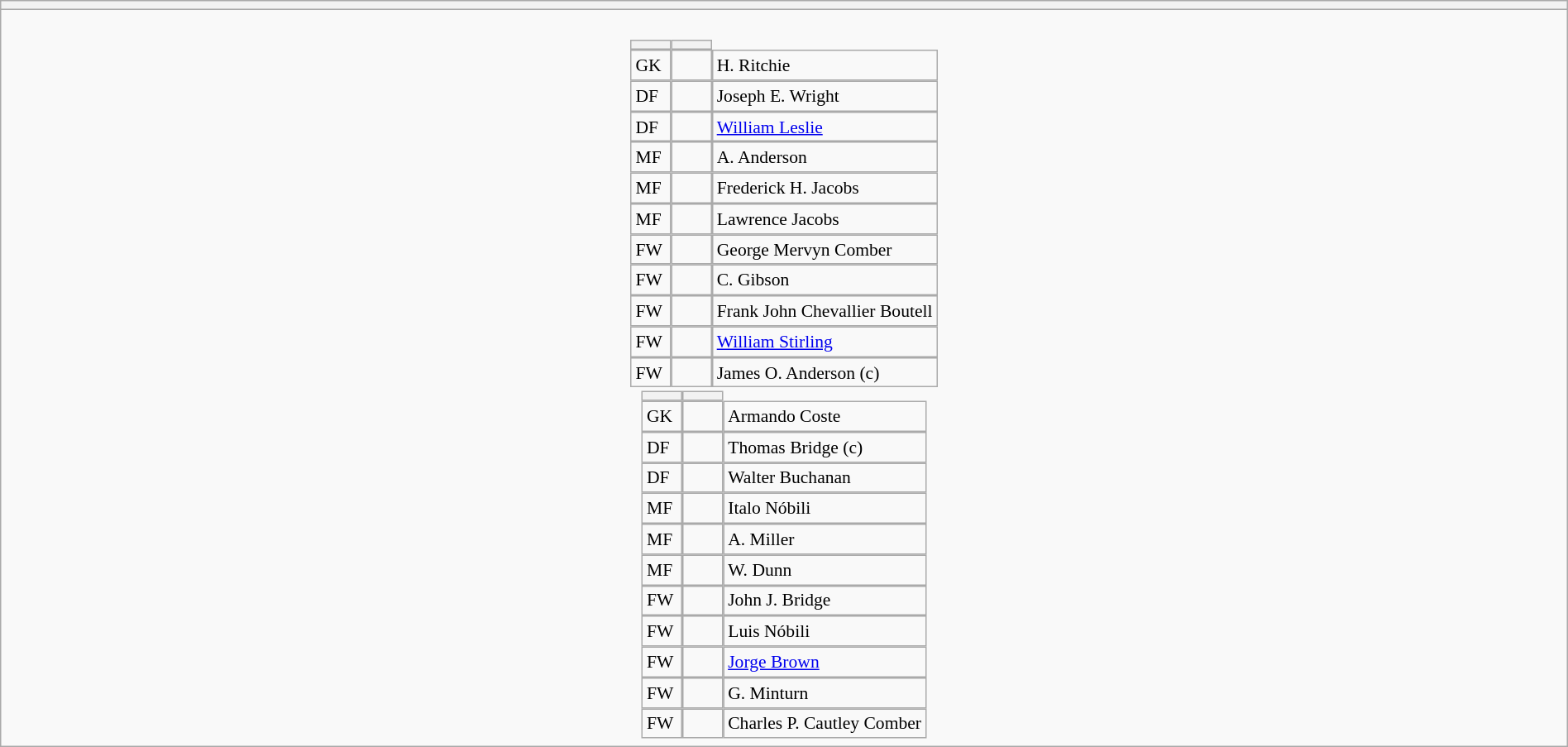<table style="width:100%" class="wikitable collapsible collapsed">
<tr>
<th></th>
</tr>
<tr>
<td><br>
<table style="font-size:90%; margin:0.2em auto;" cellspacing="0" cellpadding="0">
<tr>
<th width="25"></th>
<th width="25"></th>
</tr>
<tr>
<td>GK</td>
<td></td>
<td>H. Ritchie</td>
</tr>
<tr>
<td>DF</td>
<td></td>
<td>Joseph E. Wright</td>
</tr>
<tr>
<td>DF</td>
<td></td>
<td> <a href='#'>William Leslie</a></td>
</tr>
<tr>
<td>MF</td>
<td></td>
<td>A. Anderson</td>
</tr>
<tr>
<td>MF</td>
<td></td>
<td>Frederick H. Jacobs</td>
</tr>
<tr>
<td>MF</td>
<td></td>
<td>Lawrence Jacobs</td>
</tr>
<tr>
<td>FW</td>
<td></td>
<td>George Mervyn Comber</td>
</tr>
<tr>
<td>FW</td>
<td></td>
<td>C. Gibson</td>
</tr>
<tr>
<td>FW</td>
<td></td>
<td>Frank John Chevallier Boutell</td>
</tr>
<tr>
<td>FW</td>
<td></td>
<td> <a href='#'>William Stirling</a></td>
</tr>
<tr>
<td>FW</td>
<td></td>
<td>James O. Anderson (c)</td>
</tr>
</table>
<table cellspacing="0" cellpadding="0" style="font-size:90%; margin:0.2em auto;">
<tr>
<th width="25"></th>
<th width="25"></th>
</tr>
<tr>
<td>GK</td>
<td></td>
<td>Armando Coste</td>
</tr>
<tr>
<td>DF</td>
<td></td>
<td>Thomas Bridge (c)</td>
</tr>
<tr>
<td>DF</td>
<td></td>
<td>Walter Buchanan</td>
</tr>
<tr>
<td>MF</td>
<td></td>
<td>Italo Nóbili</td>
</tr>
<tr>
<td>MF</td>
<td></td>
<td>A. Miller</td>
</tr>
<tr>
<td>MF</td>
<td></td>
<td>W. Dunn</td>
</tr>
<tr>
<td>FW</td>
<td></td>
<td>John J. Bridge</td>
</tr>
<tr>
<td>FW</td>
<td></td>
<td>Luis Nóbili</td>
</tr>
<tr>
<td>FW</td>
<td></td>
<td> <a href='#'>Jorge Brown</a></td>
</tr>
<tr>
<td>FW</td>
<td></td>
<td>G. Minturn</td>
</tr>
<tr>
<td>FW</td>
<td></td>
<td>Charles P. Cautley Comber</td>
</tr>
</table>
</td>
</tr>
</table>
